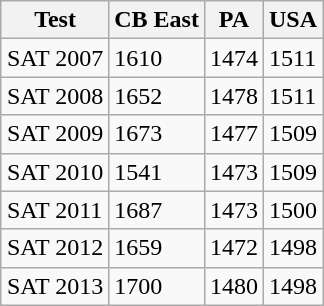<table class="wikitable" style="margin: 1em auto 1em auto;">
<tr>
<th>Test</th>
<th>CB East</th>
<th>PA</th>
<th>USA</th>
</tr>
<tr>
<td>SAT 2007</td>
<td>1610</td>
<td>1474</td>
<td>1511</td>
</tr>
<tr>
<td>SAT 2008</td>
<td>1652</td>
<td>1478</td>
<td>1511</td>
</tr>
<tr>
<td>SAT 2009</td>
<td>1673</td>
<td>1477</td>
<td>1509</td>
</tr>
<tr>
<td>SAT 2010</td>
<td>1541</td>
<td>1473</td>
<td>1509</td>
</tr>
<tr>
<td>SAT 2011</td>
<td>1687</td>
<td>1473</td>
<td>1500</td>
</tr>
<tr>
<td>SAT 2012</td>
<td>1659</td>
<td>1472</td>
<td>1498</td>
</tr>
<tr>
<td>SAT 2013</td>
<td>1700</td>
<td>1480</td>
<td>1498</td>
</tr>
</table>
